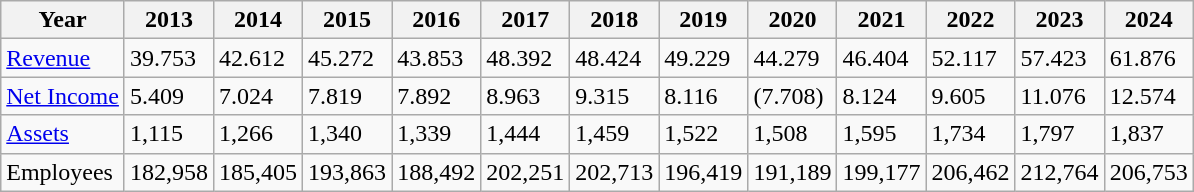<table class="wikitable">
<tr>
<th>Year</th>
<th>2013</th>
<th>2014</th>
<th>2015</th>
<th>2016</th>
<th>2017</th>
<th>2018</th>
<th>2019</th>
<th>2020</th>
<th>2021</th>
<th>2022</th>
<th>2023</th>
<th>2024</th>
</tr>
<tr>
<td><a href='#'>Revenue</a></td>
<td>39.753</td>
<td>42.612</td>
<td>45.272</td>
<td>43.853</td>
<td>48.392</td>
<td>48.424</td>
<td>49.229</td>
<td>44.279</td>
<td>46.404</td>
<td>52.117</td>
<td>57.423</td>
<td>61.876</td>
</tr>
<tr>
<td><a href='#'>Net Income</a></td>
<td>5.409</td>
<td>7.024</td>
<td>7.819</td>
<td>7.892</td>
<td>8.963</td>
<td>9.315</td>
<td>8.116</td>
<td>(7.708)</td>
<td>8.124</td>
<td>9.605</td>
<td>11.076</td>
<td>12.574</td>
</tr>
<tr>
<td><a href='#'>Assets</a></td>
<td>1,115</td>
<td>1,266</td>
<td>1,340</td>
<td>1,339</td>
<td>1,444</td>
<td>1,459</td>
<td>1,522</td>
<td>1,508</td>
<td>1,595</td>
<td>1,734</td>
<td>1,797</td>
<td>1,837</td>
</tr>
<tr>
<td>Employees</td>
<td>182,958</td>
<td>185,405</td>
<td>193,863</td>
<td>188,492</td>
<td>202,251</td>
<td>202,713</td>
<td>196,419</td>
<td>191,189</td>
<td>199,177</td>
<td>206,462</td>
<td>212,764</td>
<td>206,753</td>
</tr>
</table>
